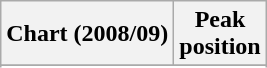<table class="wikitable sortable plainrowheaders" style="text-align:center">
<tr>
<th scope="col">Chart (2008/09)</th>
<th scope="col">Peak<br> position</th>
</tr>
<tr>
</tr>
<tr>
</tr>
</table>
